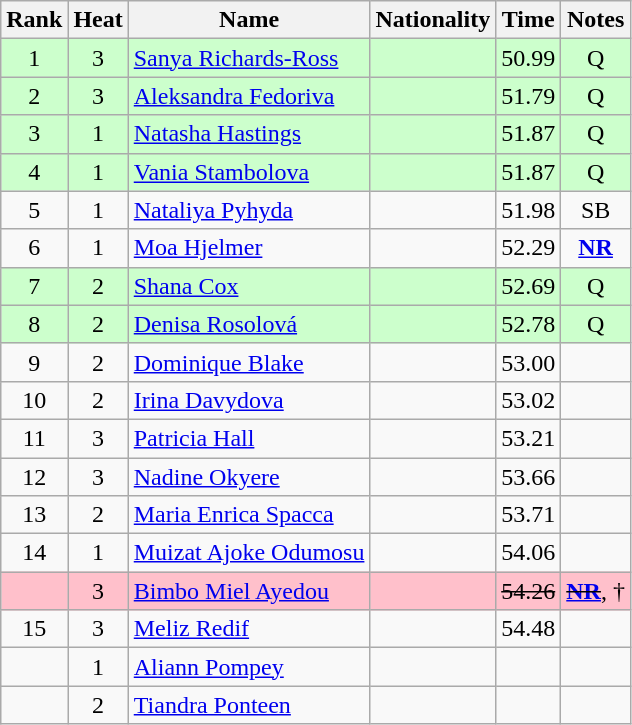<table class="wikitable sortable" style="text-align:center">
<tr>
<th>Rank</th>
<th>Heat</th>
<th>Name</th>
<th>Nationality</th>
<th>Time</th>
<th>Notes</th>
</tr>
<tr bgcolor=ccffcc>
<td>1</td>
<td>3</td>
<td align=left><a href='#'>Sanya Richards-Ross</a></td>
<td align=left></td>
<td>50.99</td>
<td>Q</td>
</tr>
<tr bgcolor=ccffcc>
<td>2</td>
<td>3</td>
<td align=left><a href='#'>Aleksandra Fedoriva</a></td>
<td align=left></td>
<td>51.79</td>
<td>Q</td>
</tr>
<tr bgcolor=ccffcc>
<td>3</td>
<td>1</td>
<td align=left><a href='#'>Natasha Hastings</a></td>
<td align=left></td>
<td>51.87</td>
<td>Q</td>
</tr>
<tr bgcolor=ccffcc>
<td>4</td>
<td>1</td>
<td align=left><a href='#'>Vania Stambolova</a></td>
<td align=left></td>
<td>51.87</td>
<td>Q</td>
</tr>
<tr>
<td>5</td>
<td>1</td>
<td align=left><a href='#'>Nataliya Pyhyda</a></td>
<td align=left></td>
<td>51.98</td>
<td>SB</td>
</tr>
<tr>
<td>6</td>
<td>1</td>
<td align=left><a href='#'>Moa Hjelmer</a></td>
<td align=left></td>
<td>52.29</td>
<td><strong><a href='#'>NR</a></strong></td>
</tr>
<tr bgcolor=ccffcc>
<td>7</td>
<td>2</td>
<td align=left><a href='#'>Shana Cox</a></td>
<td align=left></td>
<td>52.69</td>
<td>Q</td>
</tr>
<tr bgcolor=ccffcc>
<td>8</td>
<td>2</td>
<td align=left><a href='#'>Denisa Rosolová</a></td>
<td align=left></td>
<td>52.78</td>
<td>Q</td>
</tr>
<tr>
<td>9</td>
<td>2</td>
<td align=left><a href='#'>Dominique Blake</a></td>
<td align=left></td>
<td>53.00</td>
<td></td>
</tr>
<tr>
<td>10</td>
<td>2</td>
<td align=left><a href='#'>Irina Davydova</a></td>
<td align=left></td>
<td>53.02</td>
<td></td>
</tr>
<tr>
<td>11</td>
<td>3</td>
<td align=left><a href='#'>Patricia Hall</a></td>
<td align=left></td>
<td>53.21</td>
<td></td>
</tr>
<tr>
<td>12</td>
<td>3</td>
<td align=left><a href='#'>Nadine Okyere</a></td>
<td align=left></td>
<td>53.66</td>
<td></td>
</tr>
<tr>
<td>13</td>
<td>2</td>
<td align=left><a href='#'>Maria Enrica Spacca</a></td>
<td align=left></td>
<td>53.71</td>
<td></td>
</tr>
<tr>
<td>14</td>
<td>1</td>
<td align=left><a href='#'>Muizat Ajoke Odumosu</a></td>
<td align=left></td>
<td>54.06</td>
<td></td>
</tr>
<tr bgcolor=pink>
<td></td>
<td>3</td>
<td align=left><a href='#'>Bimbo Miel Ayedou</a></td>
<td align=left></td>
<td><s>54.26 </s></td>
<td><s><strong><a href='#'>NR</a></strong></s>,  †</td>
</tr>
<tr>
<td>15</td>
<td>3</td>
<td align=left><a href='#'>Meliz Redif</a></td>
<td align=left></td>
<td>54.48</td>
<td></td>
</tr>
<tr>
<td></td>
<td>1</td>
<td align=left><a href='#'>Aliann Pompey</a></td>
<td align=left></td>
<td></td>
<td></td>
</tr>
<tr>
<td></td>
<td>2</td>
<td align=left><a href='#'>Tiandra Ponteen</a></td>
<td align=left></td>
<td></td>
<td></td>
</tr>
</table>
